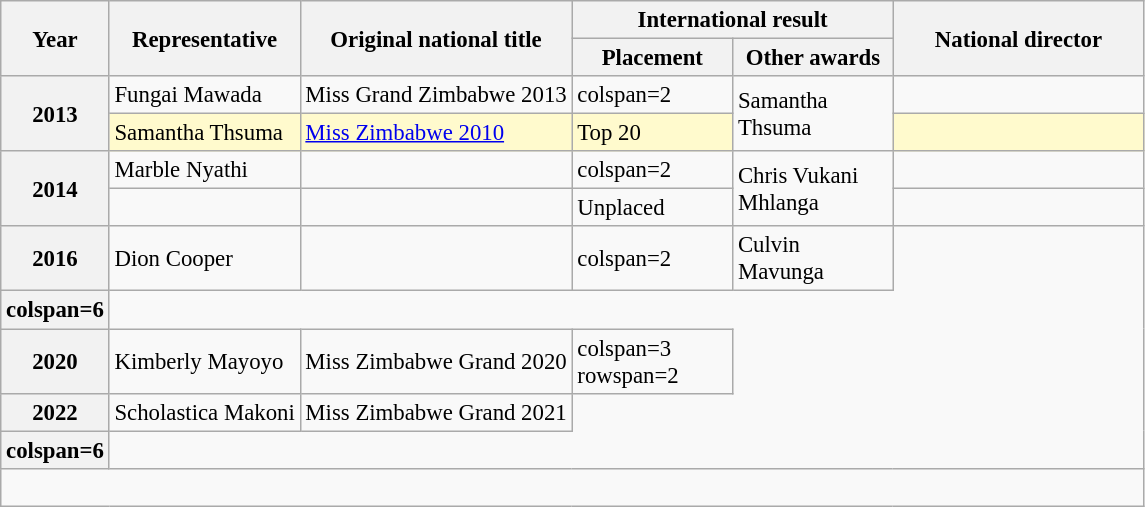<table class="wikitable defaultcenter col2left" style="font-size:95%;">
<tr>
<th rowspan=2>Year</th>
<th rowspan=2>Representative</th>
<th rowspan=2>Original national title</th>
<th colspan=2>International result</th>
<th width=160px rowspan=2>National director</th>
</tr>
<tr>
<th width=100px>Placement</th>
<th width=100px>Other awards</th>
</tr>
<tr>
<th rowspan="2">2013</th>
<td>Fungai Mawada</td>
<td>Miss Grand Zimbabwe 2013</td>
<td>colspan=2 </td>
<td rowspan=2>Samantha Thsuma</td>
</tr>
<tr bgcolor=#FFFACD>
<td>Samantha Thsuma</td>
<td><a href='#'>Miss Zimbabwe 2010</a></td>
<td>Top 20</td>
<td></td>
</tr>
<tr>
<th rowspan="2">2014</th>
<td>Marble Nyathi</td>
<td></td>
<td>colspan=2 </td>
<td rowspan=2>Chris Vukani Mhlanga</td>
</tr>
<tr>
<td></td>
<td></td>
<td>Unplaced</td>
<td></td>
</tr>
<tr>
<th>2016</th>
<td>Dion Cooper</td>
<td></td>
<td>colspan=2 </td>
<td>Culvin Mavunga</td>
</tr>
<tr>
<th>colspan=6 </th>
</tr>
<tr>
<th>2020</th>
<td>Kimberly Mayoyo</td>
<td>Miss Zimbabwe Grand 2020</td>
<td>colspan=3 rowspan=2 </td>
</tr>
<tr>
<th>2022</th>
<td>Scholastica Makoni</td>
<td>Miss Zimbabwe Grand 2021</td>
</tr>
<tr>
<th>colspan=6 </th>
</tr>
<tr>
<td colspan="6"><br></td>
</tr>
</table>
